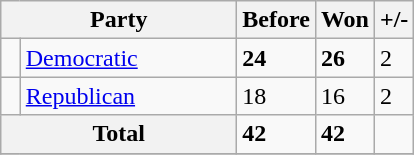<table class="wikitable">
<tr>
<th colspan="2" style="width:150px;">Party</th>
<th>Before</th>
<th>Won</th>
<th>+/-</th>
</tr>
<tr>
<td></td>
<td><a href='#'>Democratic</a></td>
<td><strong>24</strong></td>
<td><strong>26</strong></td>
<td> 2</td>
</tr>
<tr>
<td></td>
<td><a href='#'>Republican</a></td>
<td>18</td>
<td>16</td>
<td> 2</td>
</tr>
<tr>
<th colspan=2>Total</th>
<td><strong>42</strong></td>
<td><strong>42</strong></td>
<td></td>
</tr>
<tr>
</tr>
</table>
